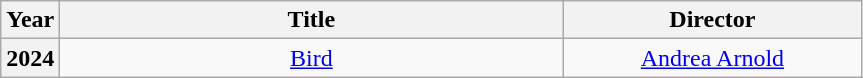<table class="wikitable plainrowheaders" style="text-align:center;" border="1">
<tr>
<th scope="col">Year</th>
<th scope="col" style="width:20.5em;">Title</th>
<th scope="col" style="width:12em;">Director</th>
</tr>
<tr>
<th scope="row">2024</th>
<td><a href='#'>Bird</a></td>
<td><a href='#'>Andrea Arnold</a></td>
</tr>
</table>
